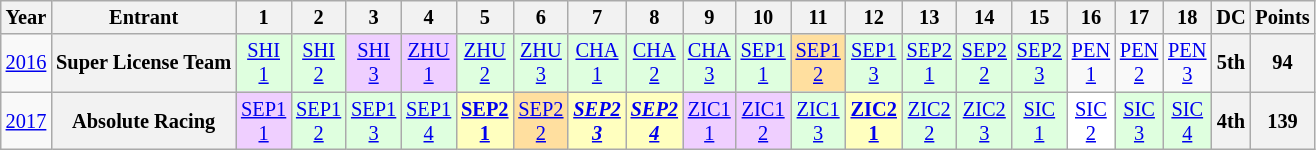<table class="wikitable" style="text-align:center; font-size:85%">
<tr>
<th>Year</th>
<th>Entrant</th>
<th>1</th>
<th>2</th>
<th>3</th>
<th>4</th>
<th>5</th>
<th>6</th>
<th>7</th>
<th>8</th>
<th>9</th>
<th>10</th>
<th>11</th>
<th>12</th>
<th>13</th>
<th>14</th>
<th>15</th>
<th>16</th>
<th>17</th>
<th>18</th>
<th>DC</th>
<th>Points</th>
</tr>
<tr>
<td><a href='#'>2016</a></td>
<th nowrap>Super License Team</th>
<td style="background:#DFFFDF;"><a href='#'>SHI<br>1</a><br></td>
<td style="background:#DFFFDF;"><a href='#'>SHI<br>2</a><br></td>
<td style="background:#EFCFFF;"><a href='#'>SHI<br>3</a><br></td>
<td style="background:#EFCFFF;"><a href='#'>ZHU<br>1</a><br></td>
<td style="background:#DFFFDF;"><a href='#'>ZHU<br>2</a><br></td>
<td style="background:#DFFFDF;"><a href='#'>ZHU<br>3</a><br></td>
<td style="background:#DFFFDF;"><a href='#'>CHA<br>1</a><br></td>
<td style="background:#DFFFDF;"><a href='#'>CHA<br>2</a><br></td>
<td style="background:#DFFFDF;"><a href='#'>CHA<br>3</a><br></td>
<td style="background:#DFFFDF;"><a href='#'>SEP1<br>1</a><br></td>
<td style="background:#FFDF9F;"><a href='#'>SEP1<br>2</a><br></td>
<td style="background:#DFFFDF;"><a href='#'>SEP1<br>3</a><br></td>
<td style="background:#DFFFDF;"><a href='#'>SEP2<br>1</a><br></td>
<td style="background:#DFFFDF;"><a href='#'>SEP2<br>2</a><br></td>
<td style="background:#DFFFDF;"><a href='#'>SEP2<br>3</a><br></td>
<td style="background:#;"><a href='#'>PEN<br>1</a><br></td>
<td style="background:#;"><a href='#'>PEN<br>2</a><br></td>
<td style="background:#;"><a href='#'>PEN<br>3</a><br></td>
<th>5th</th>
<th>94</th>
</tr>
<tr>
<td><a href='#'>2017</a></td>
<th nowrap>Absolute Racing</th>
<td style="background:#EFCFFF;"><a href='#'>SEP1<br>1</a><br></td>
<td style="background:#DFFFDF;"><a href='#'>SEP1<br>2</a><br></td>
<td style="background:#DFFFDF;"><a href='#'>SEP1<br>3</a><br></td>
<td style="background:#DFFFDF;"><a href='#'>SEP1<br>4</a><br></td>
<td style="background:#FFFFBF;"><strong><a href='#'>SEP2<br>1</a></strong><br></td>
<td style="background:#FFDF9F;"><a href='#'>SEP2<br>2</a><br></td>
<td style="background:#FFFFBF;"><strong><em><a href='#'>SEP2<br>3</a></em></strong><br></td>
<td style="background:#FFFFBF;"><strong><em><a href='#'>SEP2<br>4</a></em></strong><br></td>
<td style="background:#EFCFFF;"><a href='#'>ZIC1<br>1</a><br></td>
<td style="background:#EFCFFF;"><a href='#'>ZIC1<br>2</a><br></td>
<td style="background:#DFFFDF;"><a href='#'>ZIC1<br>3</a><br></td>
<td style="background:#FFFFBF;"><strong><a href='#'>ZIC2<br>1</a></strong><br></td>
<td style="background:#DFFFDF;"><a href='#'>ZIC2<br>2</a><br></td>
<td style="background:#DFFFDF;"><a href='#'>ZIC2<br>3</a><br></td>
<td style="background:#DFFFDF;"><a href='#'>SIC<br>1</a><br></td>
<td style="background:#FFFFFF;"><a href='#'>SIC<br>2</a><br></td>
<td style="background:#DFFFDF;"><a href='#'>SIC<br>3</a><br></td>
<td style="background:#DFFFDF;"><a href='#'>SIC<br>4</a><br></td>
<th>4th</th>
<th>139</th>
</tr>
</table>
